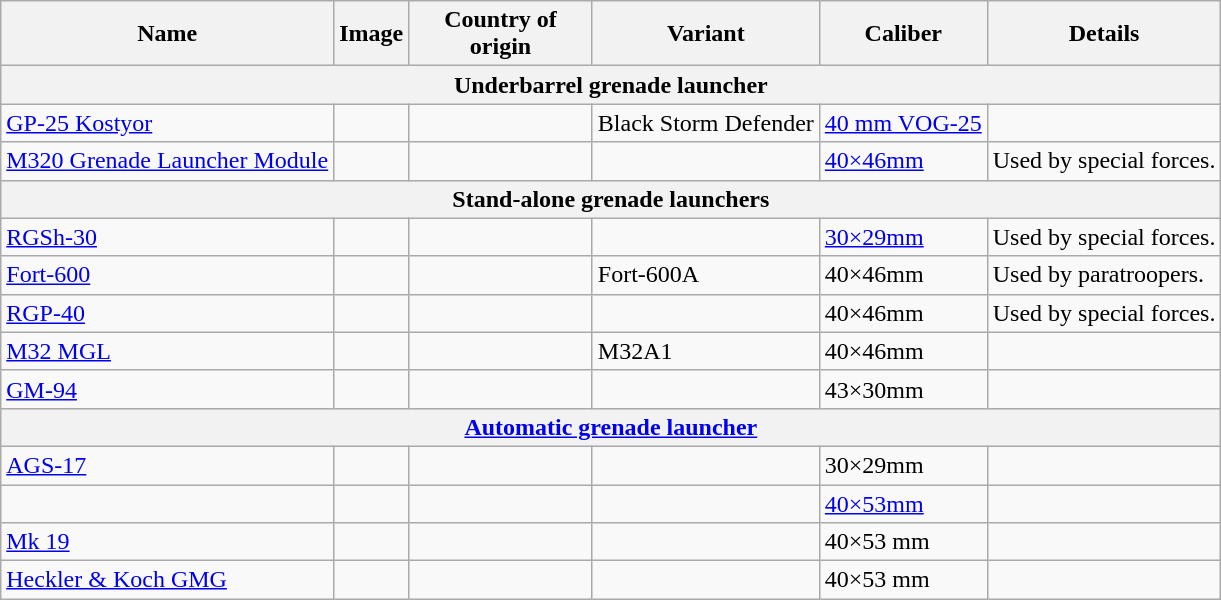<table class="wikitable sortable">
<tr>
<th>Name</th>
<th>Image</th>
<th style="width:115px;">Country of origin</th>
<th>Variant</th>
<th>Caliber</th>
<th>Details</th>
</tr>
<tr>
<th colspan="6">Underbarrel grenade launcher</th>
</tr>
<tr>
<td><a href='#'>GP-25 Kostyor</a></td>
<td></td>
<td></td>
<td>Black Storm Defender</td>
<td><a href='#'>40 mm VOG-25</a></td>
<td></td>
</tr>
<tr>
<td><a href='#'>M320 Grenade Launcher Module</a></td>
<td></td>
<td></td>
<td></td>
<td><a href='#'>40×46mm</a></td>
<td>Used by special forces.</td>
</tr>
<tr>
<th colspan="6">Stand-alone grenade launchers</th>
</tr>
<tr>
<td><a href='#'>RGSh-30</a></td>
<td></td>
<td></td>
<td></td>
<td><a href='#'>30×29mm</a></td>
<td>Used by special forces.</td>
</tr>
<tr>
<td><a href='#'>Fort-600</a></td>
<td></td>
<td></td>
<td>Fort-600A</td>
<td>40×46mm</td>
<td>Used by paratroopers.</td>
</tr>
<tr>
<td><a href='#'>RGP-40</a></td>
<td></td>
<td></td>
<td></td>
<td>40×46mm</td>
<td>Used by special forces.</td>
</tr>
<tr>
<td><a href='#'>M32 MGL</a></td>
<td></td>
<td></td>
<td>M32A1</td>
<td>40×46mm</td>
<td></td>
</tr>
<tr>
<td><a href='#'>GM-94</a></td>
<td></td>
<td></td>
<td></td>
<td>43×30mm</td>
<td></td>
</tr>
<tr>
<th colspan="6"><a href='#'>Automatic grenade launcher</a></th>
</tr>
<tr>
<td><a href='#'>AGS-17</a></td>
<td></td>
<td></td>
<td></td>
<td>30×29mm</td>
<td></td>
</tr>
<tr>
<td></td>
<td></td>
<td></td>
<td></td>
<td><a href='#'>40×53mm</a></td>
<td></td>
</tr>
<tr>
<td><a href='#'>Mk 19</a></td>
<td></td>
<td></td>
<td></td>
<td>40×53 mm</td>
<td></td>
</tr>
<tr>
<td><a href='#'>Heckler & Koch GMG</a></td>
<td></td>
<td></td>
<td></td>
<td>40×53 mm</td>
<td></td>
</tr>
</table>
